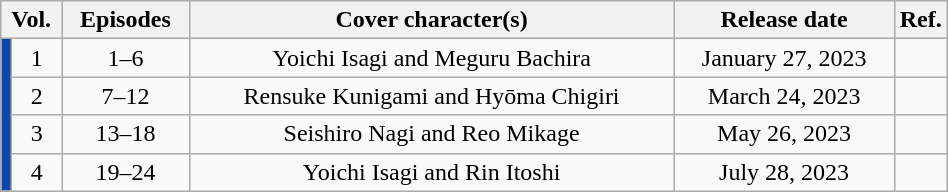<table class="wikitable" style="text-align: center; width: 50%;">
<tr>
<th colspan="2">Vol.</th>
<th>Episodes</th>
<th>Cover character(s)</th>
<th scope="column">Release date</th>
<th width="5%">Ref.</th>
</tr>
<tr>
<td rowspan="4" width="1%" style="background: #1046A9;"></td>
<td>1</td>
<td>1–6</td>
<td>Yoichi Isagi and Meguru Bachira</td>
<td>January 27, 2023</td>
<td></td>
</tr>
<tr>
<td>2</td>
<td>7–12</td>
<td>Rensuke Kunigami and Hyōma Chigiri</td>
<td>March 24, 2023</td>
<td></td>
</tr>
<tr>
<td>3</td>
<td>13–18</td>
<td>Seishiro Nagi and Reo Mikage</td>
<td>May 26, 2023</td>
<td></td>
</tr>
<tr>
<td>4</td>
<td>19–24</td>
<td>Yoichi Isagi and Rin Itoshi</td>
<td>July 28, 2023</td>
<td></td>
</tr>
</table>
